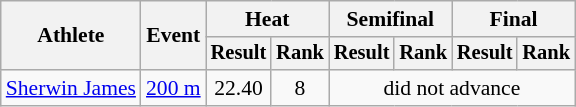<table class=wikitable style="font-size:90%">
<tr>
<th rowspan="2">Athlete</th>
<th rowspan="2">Event</th>
<th colspan="2">Heat</th>
<th colspan="2">Semifinal</th>
<th colspan="2">Final</th>
</tr>
<tr style="font-size:95%">
<th>Result</th>
<th>Rank</th>
<th>Result</th>
<th>Rank</th>
<th>Result</th>
<th>Rank</th>
</tr>
<tr align=center>
<td align=left><a href='#'>Sherwin James</a></td>
<td align=left><a href='#'>200 m</a></td>
<td>22.40</td>
<td>8</td>
<td colspan=4>did not advance</td>
</tr>
</table>
